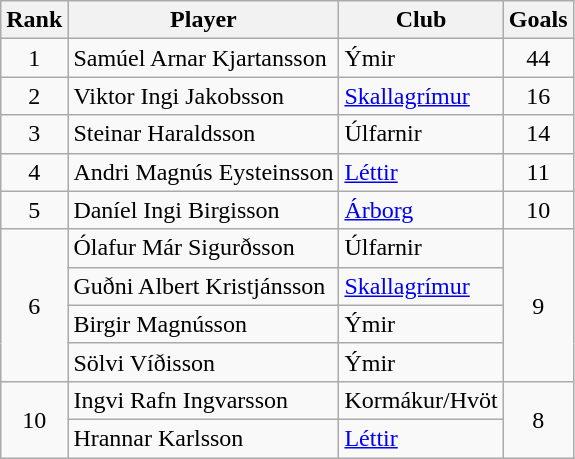<table class="wikitable sortable" style="text-align:center">
<tr>
<th>Rank</th>
<th>Player</th>
<th>Club</th>
<th>Goals</th>
</tr>
<tr>
<td>1</td>
<td align="left"> Samúel Arnar Kjartansson</td>
<td align="left">Ýmir</td>
<td>44</td>
</tr>
<tr>
<td>2</td>
<td align="left"> Viktor Ingi Jakobsson</td>
<td align="left"><a href='#'>Skallagrímur</a></td>
<td>16</td>
</tr>
<tr>
<td>3</td>
<td align="left"> Steinar Haraldsson</td>
<td align="left">Úlfarnir</td>
<td>14</td>
</tr>
<tr>
<td>4</td>
<td align="left"> Andri Magnús Eysteinsson</td>
<td align="left"><a href='#'>Léttir</a></td>
<td>11</td>
</tr>
<tr>
<td>5</td>
<td align="left"> Daníel Ingi Birgisson</td>
<td align="left"><a href='#'>Árborg</a></td>
<td>10</td>
</tr>
<tr>
<td rowspan="4">6</td>
<td align="left"> Ólafur Már Sigurðsson</td>
<td align="left">Úlfarnir</td>
<td rowspan="4">9</td>
</tr>
<tr>
<td align="left"> Guðni Albert Kristjánsson</td>
<td align="left"><a href='#'>Skallagrímur</a></td>
</tr>
<tr>
<td align="left"> Birgir Magnússon</td>
<td align="left">Ýmir</td>
</tr>
<tr>
<td align="left"> Sölvi Víðisson</td>
<td align="left">Ýmir</td>
</tr>
<tr>
<td rowspan="2">10</td>
<td align="left"> Ingvi Rafn Ingvarsson</td>
<td align="left">Kormákur/Hvöt</td>
<td rowspan="2">8</td>
</tr>
<tr>
<td align="left"> Hrannar Karlsson</td>
<td align="left"><a href='#'>Léttir</a></td>
</tr>
</table>
